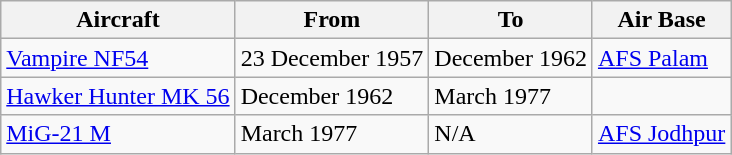<table class="wikitable">
<tr>
<th>Aircraft</th>
<th>From</th>
<th>To</th>
<th>Air Base</th>
</tr>
<tr>
<td><a href='#'>Vampire NF54</a></td>
<td>23 December 1957</td>
<td>December 1962</td>
<td><a href='#'>AFS Palam</a></td>
</tr>
<tr>
<td><a href='#'>Hawker Hunter MK 56</a></td>
<td>December 1962</td>
<td>March 1977</td>
<td></td>
</tr>
<tr>
<td><a href='#'>MiG-21 M</a></td>
<td>March 1977</td>
<td>N/A</td>
<td><a href='#'>AFS Jodhpur</a></td>
</tr>
</table>
